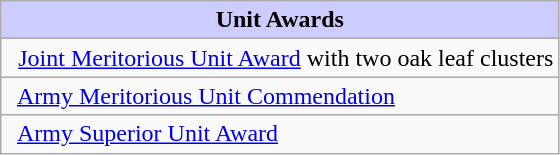<table class="wikitable">
<tr style="background:#ccf; text-align:center;">
<td colspan=2><strong>Unit Awards</strong></td>
</tr>
<tr>
<td align=left><span></span><span></span>  <a href='#'>Joint Meritorious Unit Award</a> with two oak leaf clusters</td>
</tr>
<tr>
<td align=left>  <a href='#'>Army Meritorious Unit Commendation</a></td>
</tr>
<tr>
<td align=left>  <a href='#'>Army Superior Unit Award</a></td>
</tr>
</table>
